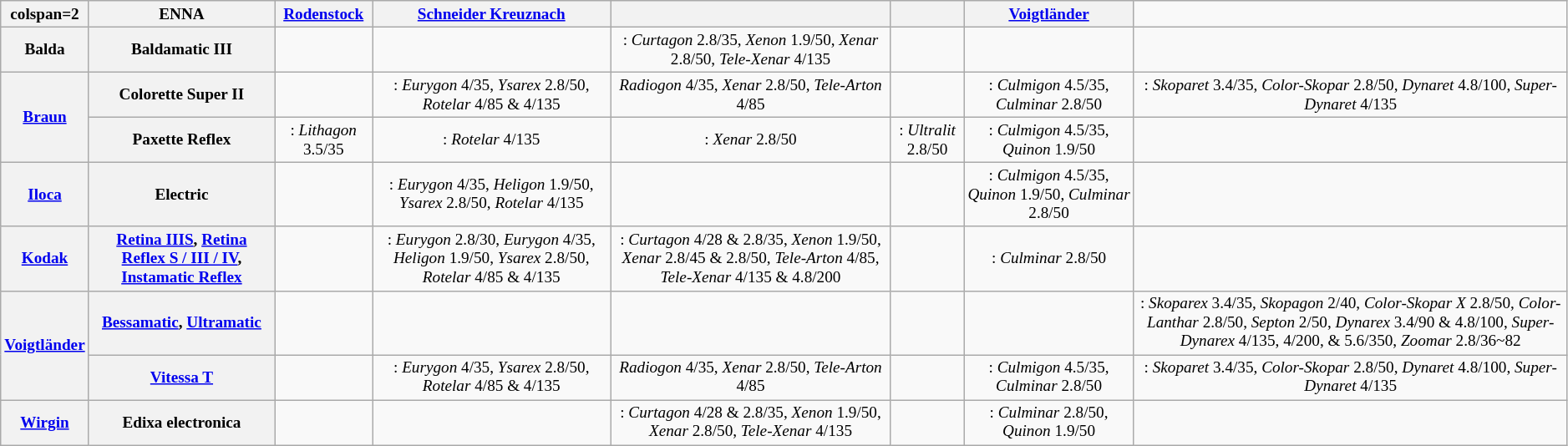<table class="wikitable sortable" style="font-size:80%;text-align:center;">
<tr>
<th>colspan=2 </th>
<th>ENNA</th>
<th><a href='#'>Rodenstock</a></th>
<th><a href='#'>Schneider Kreuznach</a></th>
<th></th>
<th></th>
<th><a href='#'>Voigtländer</a></th>
</tr>
<tr>
<th>Balda</th>
<th>Baldamatic III</th>
<td></td>
<td></td>
<td>: <em>Curtagon</em> 2.8/35, <em>Xenon</em> 1.9/50, <em>Xenar</em> 2.8/50, <em>Tele-Xenar</em> 4/135</td>
<td></td>
<td></td>
<td></td>
</tr>
<tr>
<th rowspan=2><a href='#'>Braun</a></th>
<th>Colorette Super II</th>
<td></td>
<td>: <em>Eurygon</em> 4/35, <em>Ysarex</em> 2.8/50, <em>Rotelar</em> 4/85 & 4/135</td>
<td> <em>Radiogon</em> 4/35, <em>Xenar</em> 2.8/50, <em>Tele-Arton</em> 4/85</td>
<td></td>
<td>: <em>Culmigon</em> 4.5/35, <em>Culminar</em> 2.8/50</td>
<td>: <em>Skoparet</em> 3.4/35, <em>Color-Skopar</em> 2.8/50, <em>Dynaret</em> 4.8/100, <em>Super-Dynaret</em> 4/135</td>
</tr>
<tr>
<th>Paxette Reflex</th>
<td>: <em>Lithagon</em> 3.5/35</td>
<td>: <em>Rotelar</em> 4/135</td>
<td>: <em>Xenar</em> 2.8/50</td>
<td>: <em>Ultralit</em> 2.8/50</td>
<td>: <em>Culmigon</em> 4.5/35, <em>Quinon</em> 1.9/50</td>
<td></td>
</tr>
<tr>
<th><a href='#'>Iloca</a></th>
<th>Electric</th>
<td></td>
<td>: <em>Eurygon</em> 4/35, <em>Heligon</em> 1.9/50, <em>Ysarex</em> 2.8/50, <em>Rotelar</em> 4/135</td>
<td></td>
<td></td>
<td>: <em>Culmigon</em> 4.5/35, <em>Quinon</em> 1.9/50, <em>Culminar</em> 2.8/50</td>
<td></td>
</tr>
<tr>
<th><a href='#'>Kodak</a></th>
<th><a href='#'>Retina IIIS</a>, <a href='#'>Retina Reflex S / III / IV</a>, <a href='#'>Instamatic Reflex</a></th>
<td></td>
<td>: <em>Eurygon</em> 2.8/30, <em>Eurygon</em> 4/35, <em>Heligon</em> 1.9/50, <em>Ysarex</em> 2.8/50, <em>Rotelar</em> 4/85 & 4/135</td>
<td>: <em>Curtagon</em> 4/28 &  2.8/35, <em>Xenon</em> 1.9/50, <em>Xenar</em> 2.8/45 & 2.8/50, <em>Tele-Arton</em> 4/85, <em>Tele-Xenar</em> 4/135 & 4.8/200</td>
<td></td>
<td>: <em>Culminar</em> 2.8/50</td>
<td></td>
</tr>
<tr>
<th rowspan=2><a href='#'>Voigtländer</a></th>
<th><a href='#'>Bessamatic</a>, <a href='#'>Ultramatic</a></th>
<td></td>
<td></td>
<td></td>
<td></td>
<td></td>
<td>: <em>Skoparex</em> 3.4/35, <em>Skopagon</em> 2/40, <em>Color-Skopar X</em> 2.8/50, <em>Color-Lanthar</em> 2.8/50, <em>Septon</em> 2/50, <em>Dynarex</em> 3.4/90 & 4.8/100, <em>Super-Dynarex</em> 4/135, 4/200, & 5.6/350, <em>Zoomar</em> 2.8/36~82</td>
</tr>
<tr>
<th><a href='#'>Vitessa T</a></th>
<td></td>
<td>: <em>Eurygon</em> 4/35, <em>Ysarex</em> 2.8/50, <em>Rotelar</em> 4/85 & 4/135</td>
<td> <em>Radiogon</em> 4/35, <em>Xenar</em> 2.8/50, <em>Tele-Arton</em> 4/85</td>
<td></td>
<td>: <em>Culmigon</em> 4.5/35, <em>Culminar</em> 2.8/50</td>
<td>: <em>Skoparet</em> 3.4/35, <em>Color-Skopar</em> 2.8/50, <em>Dynaret</em> 4.8/100, <em>Super-Dynaret</em> 4/135</td>
</tr>
<tr>
<th><a href='#'>Wirgin</a></th>
<th>Edixa electronica</th>
<td></td>
<td></td>
<td>: <em>Curtagon</em> 4/28 &  2.8/35, <em>Xenon</em> 1.9/50, <em>Xenar</em> 2.8/50, <em>Tele-Xenar</em> 4/135</td>
<td></td>
<td>: <em>Culminar</em> 2.8/50, <em>Quinon</em> 1.9/50</td>
<td></td>
</tr>
</table>
